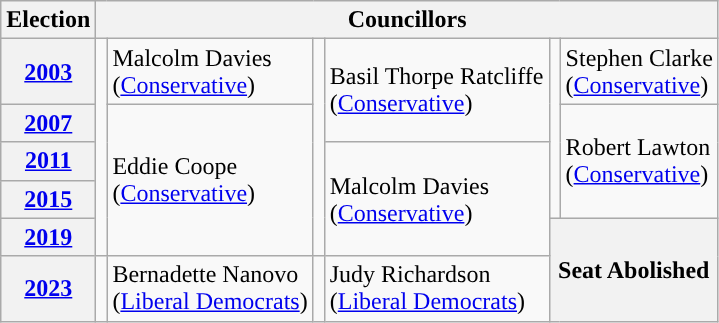<table class="wikitable">
<tr>
<th>Election</th>
<th colspan="6">Councillors</th>
</tr>
<tr>
<th><a href='#'>2003</a></th>
<td rowspan="5" style="background-color: "></td>
<td>Malcolm Davies<br>(<a href='#'>Conservative</a>)</td>
<td rowspan="5" style="background-color: "></td>
<td rowspan="2">Basil Thorpe Ratcliffe<br>(<a href='#'>Conservative</a>)</td>
<td rowspan="4" style="background-color: "></td>
<td>Stephen Clarke<br>(<a href='#'>Conservative</a>)</td>
</tr>
<tr>
<th><a href='#'>2007</a></th>
<td rowspan="4">Eddie Coope<br>(<a href='#'>Conservative</a>)</td>
<td rowspan="3">Robert Lawton<br>(<a href='#'>Conservative</a>)</td>
</tr>
<tr>
<th><a href='#'>2011</a></th>
<td rowspan="3">Malcolm Davies<br>(<a href='#'>Conservative</a>)</td>
</tr>
<tr>
<th><a href='#'>2015</a></th>
</tr>
<tr>
<th><a href='#'>2019</a></th>
<th colspan="2" rowspan="2">Seat Abolished</th>
</tr>
<tr>
<th><a href='#'>2023</a></th>
<td rowspan="1;" style="background-color: "></td>
<td>Bernadette Nanovo<br>(<a href='#'>Liberal Democrats</a>)</td>
<td rowspan="1;" style="background-color: "></td>
<td>Judy Richardson<br>(<a href='#'>Liberal Democrats</a>)</td>
</tr>
</table>
